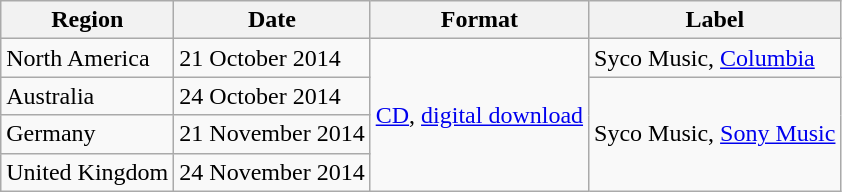<table class="wikitable plainrowheaders">
<tr>
<th scope="col">Region</th>
<th scope="col">Date</th>
<th scope="col">Format</th>
<th scope="col">Label</th>
</tr>
<tr>
<td>North America</td>
<td>21 October 2014</td>
<td rowspan="4"><a href='#'>CD</a>, <a href='#'>digital download</a></td>
<td>Syco Music, <a href='#'>Columbia</a></td>
</tr>
<tr>
<td>Australia</td>
<td>24 October 2014</td>
<td rowspan="3">Syco Music, <a href='#'>Sony Music</a></td>
</tr>
<tr>
<td>Germany</td>
<td>21 November 2014</td>
</tr>
<tr>
<td>United Kingdom</td>
<td>24 November 2014</td>
</tr>
</table>
